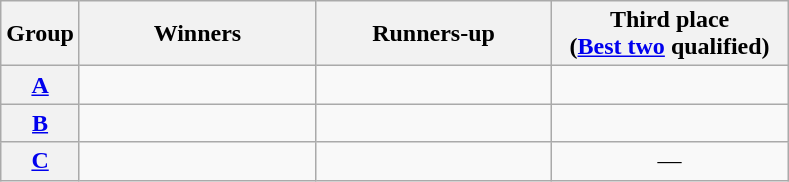<table class=wikitable>
<tr>
<th>Group</th>
<th width=150>Winners</th>
<th width=150>Runners-up</th>
<th width=150>Third place<br>(<a href='#'>Best two</a> qualified)</th>
</tr>
<tr>
<th><a href='#'>A</a></th>
<td></td>
<td></td>
<td></td>
</tr>
<tr>
<th><a href='#'>B</a></th>
<td></td>
<td></td>
<td></td>
</tr>
<tr>
<th><a href='#'>C</a></th>
<td></td>
<td></td>
<td align=center>—</td>
</tr>
</table>
